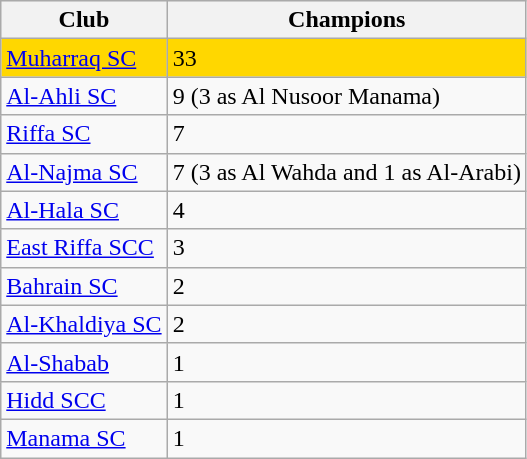<table class="wikitable sortable" style="font–size:95%;">
<tr style="background:#efefef;">
<th>Club</th>
<th>Champions</th>
</tr>
<tr ! style="background:gold;">
<td><a href='#'>Muharraq SC</a></td>
<td>33</td>
</tr>
<tr>
<td><a href='#'>Al-Ahli SC</a></td>
<td>9 (3 as Al Nusoor Manama)</td>
</tr>
<tr>
<td><a href='#'>Riffa SC</a></td>
<td>7</td>
</tr>
<tr>
<td><a href='#'>Al-Najma SC</a></td>
<td>7 (3 as Al Wahda and 1 as Al-Arabi)</td>
</tr>
<tr>
<td><a href='#'>Al-Hala SC</a></td>
<td>4</td>
</tr>
<tr>
<td><a href='#'>East Riffa SCC</a></td>
<td>3</td>
</tr>
<tr>
<td><a href='#'>Bahrain SC</a></td>
<td>2</td>
</tr>
<tr>
<td><a href='#'>Al-Khaldiya SC</a></td>
<td>2</td>
</tr>
<tr>
<td><a href='#'>Al-Shabab</a></td>
<td>1</td>
</tr>
<tr>
<td><a href='#'>Hidd SCC</a></td>
<td>1</td>
</tr>
<tr>
<td><a href='#'>Manama SC</a></td>
<td>1</td>
</tr>
</table>
